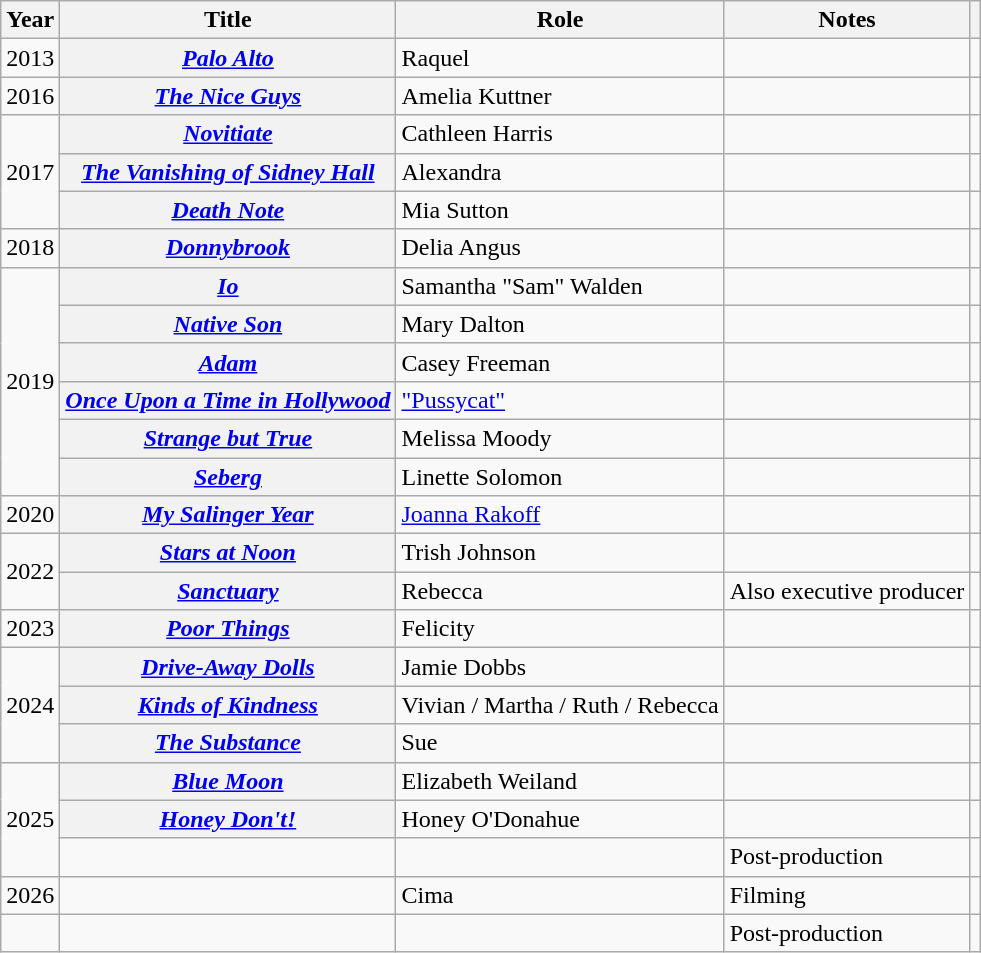<table class="wikitable plainrowheaders sortable">
<tr>
<th scope="col">Year</th>
<th scope="col">Title</th>
<th scope="col">Role</th>
<th scope="col" class="unsortable">Notes</th>
<th scope="col" class="unsortable"></th>
</tr>
<tr>
<td>2013</td>
<th scope=row><em><a href='#'>Palo Alto</a></em></th>
<td>Raquel</td>
<td></td>
<td></td>
</tr>
<tr>
<td>2016</td>
<th scope=row><em><a href='#'>The Nice Guys</a></em></th>
<td>Amelia Kuttner</td>
<td></td>
<td></td>
</tr>
<tr>
<td rowspan="3">2017</td>
<th scope=row><em><a href='#'>Novitiate</a></em></th>
<td>Cathleen Harris</td>
<td></td>
<td></td>
</tr>
<tr>
<th scope=row><em><a href='#'>The Vanishing of Sidney Hall</a></em></th>
<td>Alexandra</td>
<td></td>
<td></td>
</tr>
<tr>
<th scope=row><em><a href='#'>Death Note</a></em></th>
<td>Mia Sutton</td>
<td></td>
<td></td>
</tr>
<tr>
<td>2018</td>
<th scope=row><em><a href='#'>Donnybrook</a></em></th>
<td>Delia Angus</td>
<td></td>
<td></td>
</tr>
<tr>
<td rowspan="6">2019</td>
<th scope=row><em><a href='#'>Io</a></em></th>
<td>Samantha "Sam" Walden</td>
<td></td>
<td></td>
</tr>
<tr>
<th scope=row><em><a href='#'>Native Son</a></em></th>
<td>Mary Dalton</td>
<td></td>
<td></td>
</tr>
<tr>
<th scope=row><em><a href='#'>Adam</a></em></th>
<td>Casey Freeman</td>
<td></td>
<td></td>
</tr>
<tr>
<th scope=row><em><a href='#'>Once Upon a Time in Hollywood</a></em></th>
<td><a href='#'>"Pussycat"</a></td>
<td></td>
<td></td>
</tr>
<tr>
<th scope=row><em><a href='#'>Strange but True</a></em></th>
<td>Melissa Moody</td>
<td></td>
<td></td>
</tr>
<tr>
<th scope=row><em><a href='#'>Seberg</a></em></th>
<td>Linette Solomon</td>
<td></td>
<td></td>
</tr>
<tr>
<td>2020</td>
<th scope=row><em><a href='#'>My Salinger Year</a></em></th>
<td><a href='#'>Joanna Rakoff</a></td>
<td></td>
<td></td>
</tr>
<tr>
<td rowspan="2">2022</td>
<th scope=row><em><a href='#'>Stars at Noon</a></em></th>
<td>Trish Johnson</td>
<td></td>
<td></td>
</tr>
<tr>
<th scope=row><em><a href='#'>Sanctuary</a></em></th>
<td>Rebecca</td>
<td>Also executive producer</td>
<td></td>
</tr>
<tr>
<td>2023</td>
<th scope=row><em><a href='#'>Poor Things</a></em></th>
<td>Felicity</td>
<td></td>
<td></td>
</tr>
<tr>
<td rowspan="3">2024</td>
<th scope=row><em><a href='#'>Drive-Away Dolls</a></em></th>
<td>Jamie Dobbs</td>
<td></td>
<td></td>
</tr>
<tr>
<th scope=row><em><a href='#'>Kinds of Kindness</a></em></th>
<td>Vivian / Martha / Ruth / Rebecca</td>
<td></td>
<td></td>
</tr>
<tr>
<th scope=row><em><a href='#'>The Substance</a></em></th>
<td>Sue</td>
<td></td>
<td></td>
</tr>
<tr>
<td rowspan="3">2025</td>
<th scope=row><em><a href='#'>Blue Moon</a></em></th>
<td>Elizabeth Weiland</td>
<td></td>
<td></td>
</tr>
<tr>
<th scope=row><em><a href='#'>Honey Don't!</a></em></th>
<td>Honey O'Donahue</td>
<td></td>
<td></td>
</tr>
<tr>
<td></td>
<td></td>
<td>Post-production</td>
<td></td>
</tr>
<tr>
<td>2026</td>
<td></td>
<td>Cima</td>
<td>Filming</td>
<td></td>
</tr>
<tr>
<td></td>
<td></td>
<td></td>
<td>Post-production</td>
<td></td>
</tr>
</table>
